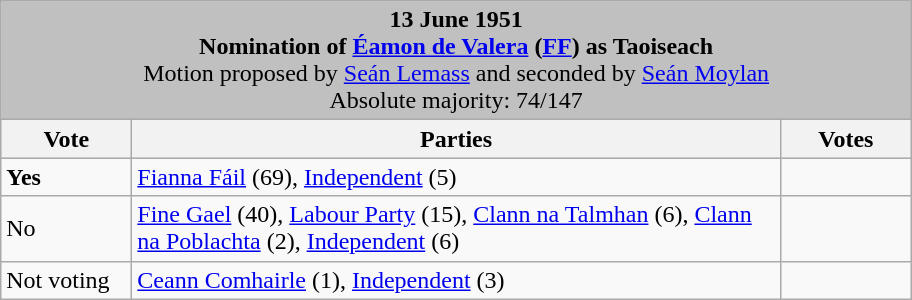<table class="wikitable">
<tr>
<td colspan="3" bgcolor="#C0C0C0" align=center><strong>13 June 1951<br>Nomination of <a href='#'>Éamon de Valera</a> (<a href='#'>FF</a>) as Taoiseach</strong><br>Motion proposed by <a href='#'>Seán Lemass</a> and seconded by <a href='#'>Seán Moylan</a><br>Absolute majority: 74/147</td>
</tr>
<tr bgcolor="#D8D8D8">
<th width=80px>Vote</th>
<th width=425px>Parties</th>
<th width=80px align="center">Votes</th>
</tr>
<tr>
<td> <strong>Yes</strong></td>
<td><a href='#'>Fianna Fáil</a> (69), <a href='#'>Independent</a> (5)</td>
<td></td>
</tr>
<tr>
<td>No</td>
<td><a href='#'>Fine Gael</a> (40), <a href='#'>Labour Party</a> (15), <a href='#'>Clann na Talmhan</a> (6), <a href='#'>Clann na Poblachta</a> (2), <a href='#'>Independent</a> (6)</td>
<td></td>
</tr>
<tr>
<td>Not voting</td>
<td><a href='#'>Ceann Comhairle</a> (1), <a href='#'>Independent</a> (3)</td>
<td></td>
</tr>
</table>
